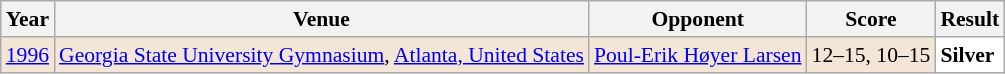<table class="sortable wikitable" style="font-size: 90%;">
<tr>
<th>Year</th>
<th>Venue</th>
<th>Opponent</th>
<th>Score</th>
<th>Result</th>
</tr>
<tr style="background:#F3E6D7">
<td align="center"><a href='#'>1996</a></td>
<td align="left"><a href='#'>Georgia State University Gymnasium</a>, <a href='#'>Atlanta, United States</a></td>
<td align="left"> <a href='#'>Poul-Erik Høyer Larsen</a></td>
<td align="left">12–15, 10–15</td>
<td style="text-align:left; background:white"> <strong>Silver</strong></td>
</tr>
</table>
